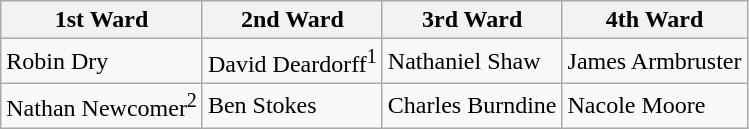<table class="wikitable">
<tr>
<th>1st Ward</th>
<th>2nd Ward</th>
<th>3rd Ward</th>
<th>4th Ward</th>
</tr>
<tr>
<td>Robin Dry</td>
<td>David Deardorff<sup>1</sup></td>
<td>Nathaniel Shaw</td>
<td>James Armbruster</td>
</tr>
<tr>
<td>Nathan Newcomer<sup>2</sup></td>
<td>Ben Stokes</td>
<td>Charles Burndine</td>
<td>Nacole Moore</td>
</tr>
</table>
